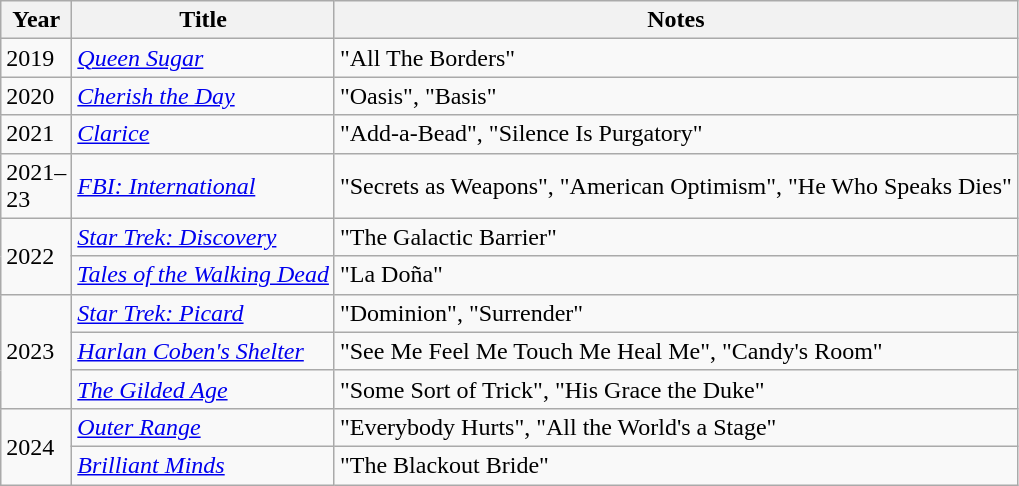<table class="wikitable">
<tr>
<th style="width:33px;">Year</th>
<th>Title</th>
<th>Notes</th>
</tr>
<tr>
<td>2019</td>
<td><em><a href='#'>Queen Sugar</a></em></td>
<td>"All The Borders"</td>
</tr>
<tr>
<td>2020</td>
<td><em><a href='#'>Cherish the Day</a></em></td>
<td>"Oasis", "Basis"</td>
</tr>
<tr>
<td>2021</td>
<td><em><a href='#'>Clarice</a></em></td>
<td>"Add-a-Bead", "Silence Is Purgatory"</td>
</tr>
<tr>
<td>2021–23</td>
<td><em><a href='#'>FBI: International</a></em></td>
<td>"Secrets as Weapons", "American Optimism", "He Who Speaks Dies"</td>
</tr>
<tr>
<td rowspan="2">2022</td>
<td><em><a href='#'>Star Trek: Discovery</a></em></td>
<td>"The Galactic Barrier"</td>
</tr>
<tr>
<td><em><a href='#'>Tales of the Walking Dead</a></em></td>
<td>"La Doña"</td>
</tr>
<tr>
<td rowspan="3">2023</td>
<td><em><a href='#'>Star Trek: Picard</a></em></td>
<td>"Dominion", "Surrender"</td>
</tr>
<tr>
<td><em><a href='#'>Harlan Coben's Shelter</a></em></td>
<td>"See Me Feel Me Touch Me Heal Me", "Candy's Room"</td>
</tr>
<tr>
<td><em><a href='#'>The Gilded Age</a></em></td>
<td>"Some Sort of Trick", "His Grace the Duke"</td>
</tr>
<tr>
<td rowspan=2>2024</td>
<td><em><a href='#'>Outer Range</a></em></td>
<td>"Everybody Hurts", "All the World's a Stage"</td>
</tr>
<tr>
<td><em><a href='#'>Brilliant Minds</a></em></td>
<td>"The Blackout Bride"</td>
</tr>
</table>
